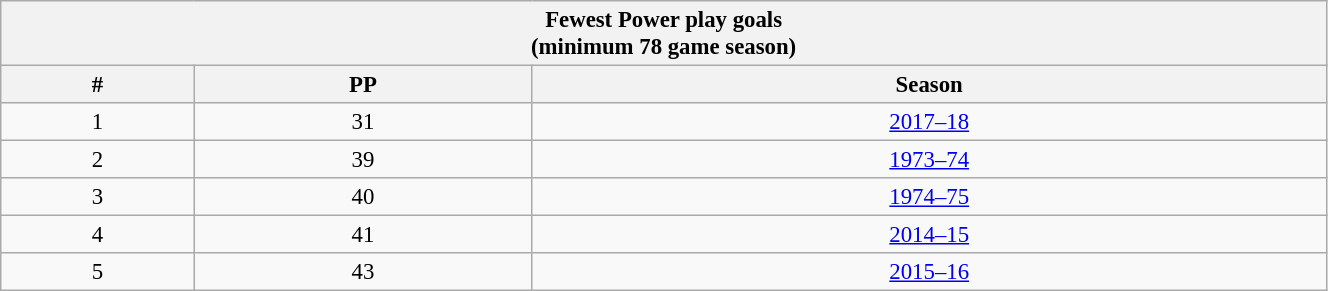<table class="wikitable" style="text-align: center; font-size: 95%" width="70%">
<tr>
<th colspan="3">Fewest Power play goals<br>(minimum 78 game season)</th>
</tr>
<tr>
<th>#</th>
<th>PP</th>
<th>Season</th>
</tr>
<tr>
<td>1</td>
<td>31</td>
<td><a href='#'>2017–18</a></td>
</tr>
<tr>
<td>2</td>
<td>39</td>
<td><a href='#'>1973–74</a></td>
</tr>
<tr>
<td>3</td>
<td>40</td>
<td><a href='#'>1974–75</a></td>
</tr>
<tr>
<td>4</td>
<td>41</td>
<td><a href='#'>2014–15</a></td>
</tr>
<tr>
<td>5</td>
<td>43</td>
<td><a href='#'>2015–16</a></td>
</tr>
</table>
